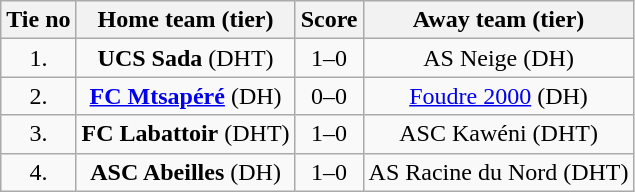<table class="wikitable" style="text-align: center">
<tr>
<th>Tie no</th>
<th>Home team (tier)</th>
<th>Score</th>
<th>Away team (tier)</th>
</tr>
<tr>
<td>1.</td>
<td> <strong>UCS Sada</strong> (DHT)</td>
<td>1–0</td>
<td>AS Neige (DH) </td>
</tr>
<tr>
<td>2.</td>
<td> <strong><a href='#'>FC Mtsapéré</a></strong> (DH)</td>
<td>0–0  </td>
<td><a href='#'>Foudre 2000</a> (DH) </td>
</tr>
<tr>
<td>3.</td>
<td> <strong>FC Labattoir</strong> (DHT)</td>
<td>1–0</td>
<td>ASC Kawéni (DHT) </td>
</tr>
<tr>
<td>4.</td>
<td> <strong>ASC Abeilles</strong> (DH)</td>
<td>1–0 </td>
<td>AS Racine du Nord (DHT) </td>
</tr>
</table>
